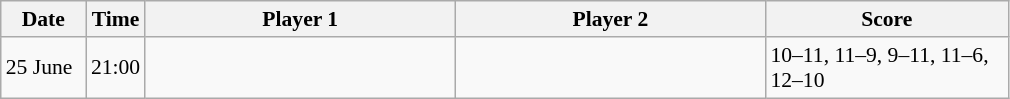<table class="sortable wikitable" style="font-size:90%">
<tr>
<th width="50">Date</th>
<th width="30">Time</th>
<th width="200">Player 1</th>
<th width="200">Player 2</th>
<th width="155">Score</th>
</tr>
<tr>
<td>25 June</td>
<td>21:00</td>
<td></td>
<td><strong></strong></td>
<td>10–11, 11–9, 9–11, 11–6, 12–10</td>
</tr>
</table>
